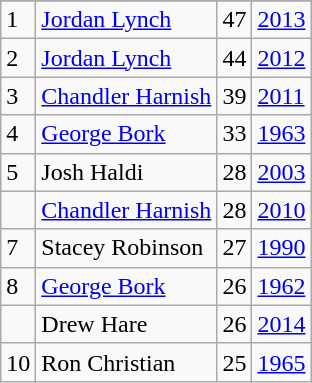<table class="wikitable">
<tr>
</tr>
<tr>
<td>1</td>
<td><a href='#'>Jordan Lynch</a></td>
<td><abbr>47</abbr></td>
<td><a href='#'>2013</a></td>
</tr>
<tr>
<td>2</td>
<td><a href='#'>Jordan Lynch</a></td>
<td><abbr>44</abbr></td>
<td><a href='#'>2012</a></td>
</tr>
<tr>
<td>3</td>
<td><a href='#'>Chandler Harnish</a></td>
<td><abbr>39</abbr></td>
<td><a href='#'>2011</a></td>
</tr>
<tr>
<td>4</td>
<td><a href='#'>George Bork</a></td>
<td><abbr>33</abbr></td>
<td><a href='#'>1963</a></td>
</tr>
<tr>
<td>5</td>
<td>Josh Haldi</td>
<td><abbr>28</abbr></td>
<td><a href='#'>2003</a></td>
</tr>
<tr>
<td></td>
<td><a href='#'>Chandler Harnish</a></td>
<td><abbr>28</abbr></td>
<td><a href='#'>2010</a></td>
</tr>
<tr>
<td>7</td>
<td>Stacey Robinson</td>
<td><abbr>27</abbr></td>
<td><a href='#'>1990</a></td>
</tr>
<tr>
<td>8</td>
<td><a href='#'>George Bork</a></td>
<td><abbr>26</abbr></td>
<td><a href='#'>1962</a></td>
</tr>
<tr>
<td></td>
<td>Drew Hare</td>
<td><abbr>26</abbr></td>
<td><a href='#'>2014</a></td>
</tr>
<tr>
<td>10</td>
<td>Ron Christian</td>
<td><abbr>25</abbr></td>
<td><a href='#'>1965</a></td>
</tr>
</table>
